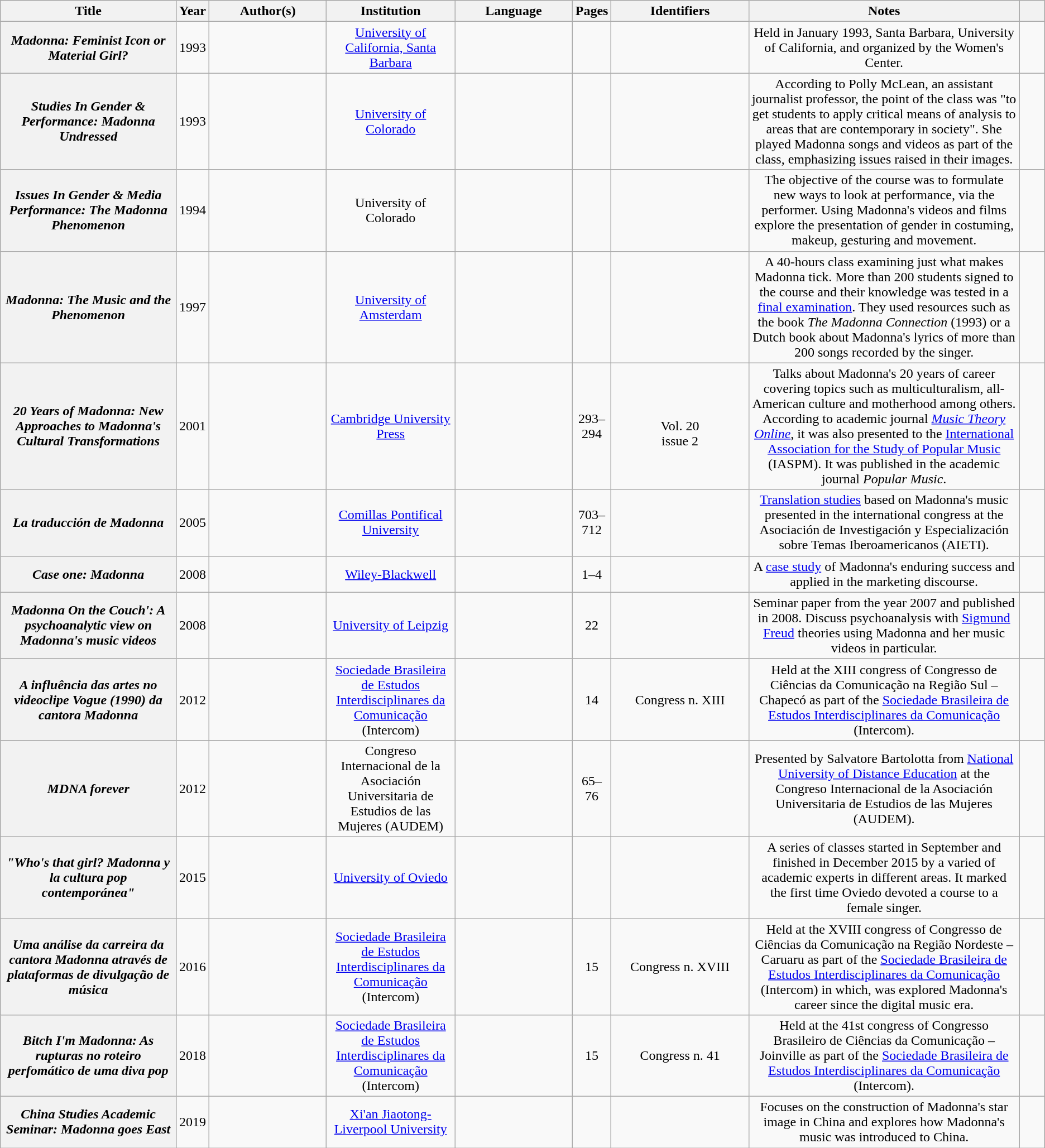<table class="wikitable sortable plainrowheaders"  style="text-align:center;">
<tr>
<th scope="col" style="width:15em;">Title</th>
<th scope="col" style="width:2em;">Year</th>
<th scope="col" style="width:10em;">Author(s)</th>
<th scope="col" style="width:10em;">Institution</th>
<th scope="col" style="width:10em;">Language</th>
<th scope="col" style="width:2em;">Pages</th>
<th scope="col" style="width:12em;" class="unsortable">Identifiers</th>
<th scope="col" style="width:25em;" class="unsortable">Notes</th>
<th scope="col" style="width:2em;" class="unsortable"></th>
</tr>
<tr>
<th scope="row"><em>Madonna: Feminist Icon or Material Girl?</em></th>
<td>1993</td>
<td></td>
<td><a href='#'>University of California, Santa Barbara</a></td>
<td></td>
<td></td>
<td></td>
<td>Held in January 1993, Santa Barbara, University of California, and organized by the Women's Center.</td>
<td></td>
</tr>
<tr>
<th scope="row"><em>Studies In Gender & Performance: Madonna Undressed</em></th>
<td>1993</td>
<td></td>
<td><a href='#'>University of Colorado</a></td>
<td></td>
<td></td>
<td></td>
<td>According to Polly McLean, an assistant journalist professor, the point of the class was "to get students to apply critical means of analysis to areas that are contemporary in society". She played Madonna songs and videos as part of the class, emphasizing issues raised in their images.</td>
<td></td>
</tr>
<tr>
<th scope="row"><em>Issues In Gender & Media Performance: The Madonna Phenomenon</em></th>
<td>1994</td>
<td></td>
<td>University of Colorado</td>
<td></td>
<td></td>
<td></td>
<td>The objective of the course was to formulate new ways to look at performance, via the performer. Using Madonna's videos and films explore the presentation of gender in costuming, makeup, gesturing and movement.</td>
<td></td>
</tr>
<tr>
<th scope="row"><em>Madonna: The Music and the Phenomenon</em></th>
<td>1997</td>
<td></td>
<td><a href='#'>University of Amsterdam</a></td>
<td></td>
<td></td>
<td></td>
<td>A 40-hours class examining just what makes Madonna tick. More than 200 students signed to the course and their knowledge was tested in a <a href='#'>final examination</a>. They used resources such as the book <em>The Madonna Connection</em> (1993) or a Dutch book about Madonna's lyrics of more than 200 songs recorded by the singer.</td>
<td><br><br></td>
</tr>
<tr>
<th scope="row"><em>20 Years of Madonna: New Approaches to Madonna's Cultural Transformations</em></th>
<td>2001</td>
<td></td>
<td><a href='#'>Cambridge University Press</a></td>
<td></td>
<td>293–294</td>
<td>  <br>Vol. 20<br>issue 2</td>
<td>Talks about Madonna's 20 years of career covering topics such as multiculturalism, all-American culture and motherhood among others. According to academic journal <em><a href='#'>Music Theory Online</a></em>, it was also presented to the <a href='#'>International Association for the Study of Popular Music</a> (IASPM). It was published in the academic journal <em>Popular Music</em>.</td>
<td><br></td>
</tr>
<tr>
<th scope="row"><em>La traducción de Madonna</em></th>
<td>2005</td>
<td></td>
<td><a href='#'>Comillas Pontifical University</a></td>
<td></td>
<td>703–712</td>
<td> </td>
<td><a href='#'>Translation studies</a> based on Madonna's music presented in the international congress at the Asociación de Investigación y Especialización sobre Temas Iberoamericanos (AIETI).</td>
<td></td>
</tr>
<tr>
<th scope="row"><em>Case one: Madonna</em></th>
<td>2008</td>
<td></td>
<td><a href='#'>Wiley-Blackwell</a></td>
<td></td>
<td>1–4</td>
<td></td>
<td>A <a href='#'>case study</a> of Madonna's enduring success and applied in the marketing discourse.</td>
<td></td>
</tr>
<tr>
<th scope="row"><em>Madonna On the Couch': A psychoanalytic view on Madonna's music videos</em></th>
<td>2008</td>
<td></td>
<td><a href='#'>University of Leipzig</a></td>
<td></td>
<td>22 </td>
<td></td>
<td>Seminar paper from the year 2007 and published in 2008. Discuss psychoanalysis with <a href='#'>Sigmund Freud</a> theories using Madonna and her music videos in particular.</td>
<td></td>
</tr>
<tr>
<th scope="row"><em>A influência das artes no videoclipe Vogue (1990) da cantora Madonna</em></th>
<td>2012</td>
<td></td>
<td><a href='#'>Sociedade Brasileira de Estudos Interdisciplinares da Comunicação</a> (Intercom)</td>
<td></td>
<td>14 </td>
<td>Congress n. XIII</td>
<td>Held at the XIII congress of Congresso de Ciências da Comunicação na Região Sul – Chapecó as part of the <a href='#'>Sociedade Brasileira de Estudos Interdisciplinares da Comunicação</a> (Intercom).</td>
<td></td>
</tr>
<tr>
<th scope="row"><em>MDNA forever</em></th>
<td>2012</td>
<td></td>
<td>Congreso Internacional de la Asociación Universitaria de Estudios de las Mujeres (AUDEM)</td>
<td></td>
<td>65–76</td>
<td></td>
<td>Presented by Salvatore Bartolotta from <a href='#'>National University of Distance Education</a> at the Congreso Internacional de la Asociación Universitaria de Estudios de las Mujeres (AUDEM).</td>
<td><br></td>
</tr>
<tr>
<th scope="row"><em>"Who's that girl? Madonna y la cultura pop contemporánea"</em></th>
<td>2015</td>
<td></td>
<td><a href='#'>University of Oviedo</a></td>
<td></td>
<td></td>
<td></td>
<td>A series of classes started in September and finished in December 2015 by a varied of academic experts in different areas. It marked the first time Oviedo devoted a course to a female singer.</td>
<td><br></td>
</tr>
<tr>
<th scope="row"><em>Uma análise da carreira da cantora Madonna através de plataformas de divulgação de música</em></th>
<td>2016</td>
<td></td>
<td><a href='#'>Sociedade Brasileira de Estudos Interdisciplinares da Comunicação</a> (Intercom)</td>
<td></td>
<td>15 </td>
<td>Congress n. XVIII</td>
<td>Held at the XVIII congress of Congresso de Ciências da Comunicação na Região Nordeste – Caruaru as part of the <a href='#'>Sociedade Brasileira de Estudos Interdisciplinares da Comunicação</a> (Intercom) in which, was explored Madonna's career since the digital music era.</td>
<td></td>
</tr>
<tr>
<th scope="row"><em>Bitch I'm Madonna: As rupturas no roteiro perfomático de uma diva pop</em></th>
<td>2018</td>
<td></td>
<td><a href='#'>Sociedade Brasileira de Estudos Interdisciplinares da Comunicação</a> (Intercom)</td>
<td></td>
<td>15 </td>
<td>Congress n. 41</td>
<td>Held at the 41st congress of Congresso Brasileiro de Ciências da Comunicação – Joinville as part of the <a href='#'>Sociedade Brasileira de Estudos Interdisciplinares da Comunicação</a> (Intercom).</td>
<td></td>
</tr>
<tr>
<th scope="row"><em>China Studies Academic Seminar: Madonna goes East</em></th>
<td>2019</td>
<td></td>
<td><a href='#'>Xi'an Jiaotong-Liverpool University</a></td>
<td></td>
<td></td>
<td></td>
<td>Focuses on the construction of Madonna's star image in China and explores how Madonna's music was introduced to China.</td>
<td></td>
</tr>
</table>
